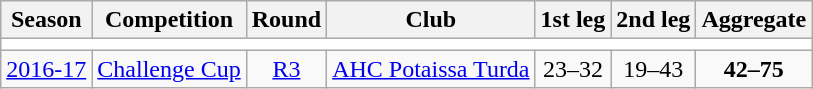<table class="wikitable">
<tr>
<th>Season</th>
<th>Competition</th>
<th>Round</th>
<th>Club</th>
<th>1st leg</th>
<th>2nd leg</th>
<th>Aggregate</th>
</tr>
<tr>
<td colspan="7" bgcolor=white></td>
</tr>
<tr>
<td><a href='#'>2016-17</a></td>
<td><a href='#'>Challenge Cup</a></td>
<td style="text-align:center;"><a href='#'>R3</a></td>
<td> <a href='#'>AHC Potaissa Turda</a></td>
<td style="text-align:center;">23–32</td>
<td style="text-align:center;">19–43</td>
<td style="text-align:center;"><strong>42–75</strong></td>
</tr>
</table>
